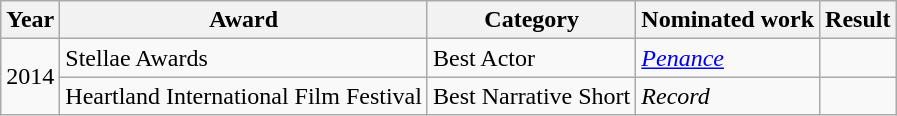<table class="wikitable">
<tr>
<th>Year</th>
<th>Award</th>
<th>Category</th>
<th>Nominated work</th>
<th>Result</th>
</tr>
<tr>
<td rowspan="2">2014</td>
<td>Stellae Awards</td>
<td>Best Actor</td>
<td><em><a href='#'>Penance</a></em></td>
<td></td>
</tr>
<tr>
<td>Heartland International Film Festival</td>
<td>Best Narrative Short</td>
<td><em>Record</em></td>
<td></td>
</tr>
</table>
